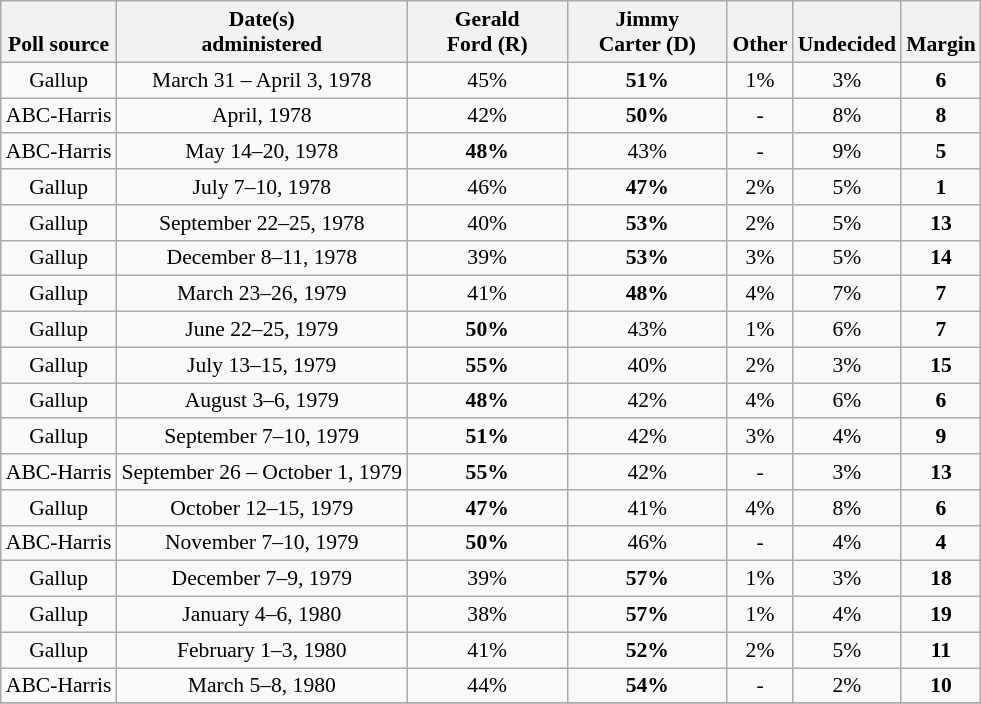<table class="wikitable sortable" style="text-align:center;font-size:90%;line-height:17px">
<tr valign= bottom>
<th>Poll source</th>
<th>Date(s)<br>administered</th>
<th class="unsortable" style="width:100px;">Gerald<br>Ford (R)</th>
<th class="unsortable" style="width:100px;">Jimmy<br>Carter (D)</th>
<th class="unsortable">Other</th>
<th class="unsortable">Undecided</th>
<th>Margin</th>
</tr>
<tr>
<td align="center">Gallup</td>
<td align="center">March 31 – April 3, 1978</td>
<td align="center">45%</td>
<td><strong>51%</strong></td>
<td align="center">1%</td>
<td align="center">3%</td>
<td><strong>6</strong></td>
</tr>
<tr>
<td align="center">ABC-Harris</td>
<td align="center">April, 1978</td>
<td align="center">42%</td>
<td><strong>50%</strong></td>
<td align="center">-</td>
<td align="center">8%</td>
<td><strong>8</strong></td>
</tr>
<tr>
<td align="center">ABC-Harris</td>
<td align="center">May 14–20, 1978</td>
<td><strong>48%</strong></td>
<td align="center">43%</td>
<td align="center">-</td>
<td align="center">9%</td>
<td><strong>5</strong></td>
</tr>
<tr>
<td align="center">Gallup</td>
<td align="center">July 7–10, 1978</td>
<td align="center">46%</td>
<td><strong>47%</strong></td>
<td align="center">2%</td>
<td align="center">5%</td>
<td><strong>1</strong></td>
</tr>
<tr>
<td align="center">Gallup</td>
<td align="center">September 22–25, 1978</td>
<td align="center">40%</td>
<td><strong>53%</strong></td>
<td align="center">2%</td>
<td align="center">5%</td>
<td><strong>13</strong></td>
</tr>
<tr>
<td align="center">Gallup</td>
<td align="center">December 8–11, 1978</td>
<td align="center">39%</td>
<td><strong>53%</strong></td>
<td align="center">3%</td>
<td align="center">5%</td>
<td><strong>14</strong></td>
</tr>
<tr>
<td align="center">Gallup</td>
<td align="center">March 23–26, 1979</td>
<td align="center">41%</td>
<td><strong>48%</strong></td>
<td align="center">4%</td>
<td align="center">7%</td>
<td><strong>7</strong></td>
</tr>
<tr>
<td align="center">Gallup</td>
<td align="center">June 22–25, 1979</td>
<td><strong>50%</strong></td>
<td align="center">43%</td>
<td align="center">1%</td>
<td align="center">6%</td>
<td><strong>7</strong></td>
</tr>
<tr>
<td align="center">Gallup</td>
<td align="center">July 13–15, 1979</td>
<td><strong>55%</strong></td>
<td align="center">40%</td>
<td align="center">2%</td>
<td align="center">3%</td>
<td><strong>15</strong></td>
</tr>
<tr>
<td align="center">Gallup</td>
<td align="center">August 3–6, 1979</td>
<td><strong>48%</strong></td>
<td align="center">42%</td>
<td align="center">4%</td>
<td align="center">6%</td>
<td><strong>6</strong></td>
</tr>
<tr>
<td align="center">Gallup</td>
<td align="center">September 7–10, 1979</td>
<td><strong>51%</strong></td>
<td align="center">42%</td>
<td align="center">3%</td>
<td align="center">4%</td>
<td><strong>9</strong></td>
</tr>
<tr>
<td align="center">ABC-Harris</td>
<td align="center">September 26 – October 1, 1979</td>
<td><strong>55%</strong></td>
<td align="center">42%</td>
<td align="center">-</td>
<td align="center">3%</td>
<td><strong>13</strong></td>
</tr>
<tr>
<td align="center">Gallup</td>
<td align="center">October 12–15, 1979</td>
<td><strong>47%</strong></td>
<td align="center">41%</td>
<td align="center">4%</td>
<td align="center">8%</td>
<td><strong>6</strong></td>
</tr>
<tr>
<td align="center">ABC-Harris</td>
<td align="center">November 7–10, 1979</td>
<td><strong>50%</strong></td>
<td align="center">46%</td>
<td align="center">-</td>
<td align="center">4%</td>
<td><strong>4</strong></td>
</tr>
<tr>
<td align="center">Gallup</td>
<td align="center">December 7–9, 1979</td>
<td align="center">39%</td>
<td><strong>57%</strong></td>
<td align="center">1%</td>
<td align="center">3%</td>
<td><strong>18</strong></td>
</tr>
<tr>
<td align="center">Gallup</td>
<td align="center">January 4–6, 1980</td>
<td align="center">38%</td>
<td><strong>57%</strong></td>
<td align="center">1%</td>
<td align="center">4%</td>
<td><strong>19</strong></td>
</tr>
<tr>
<td align="center">Gallup</td>
<td align="center">February 1–3, 1980</td>
<td align="center">41%</td>
<td><strong>52%</strong></td>
<td align="center">2%</td>
<td align="center">5%</td>
<td><strong>11</strong></td>
</tr>
<tr>
<td align="center">ABC-Harris</td>
<td align="center">March 5–8, 1980</td>
<td align="center">44%</td>
<td><strong>54%</strong></td>
<td align="center">-</td>
<td align="center">2%</td>
<td><strong>10</strong></td>
</tr>
<tr>
</tr>
</table>
